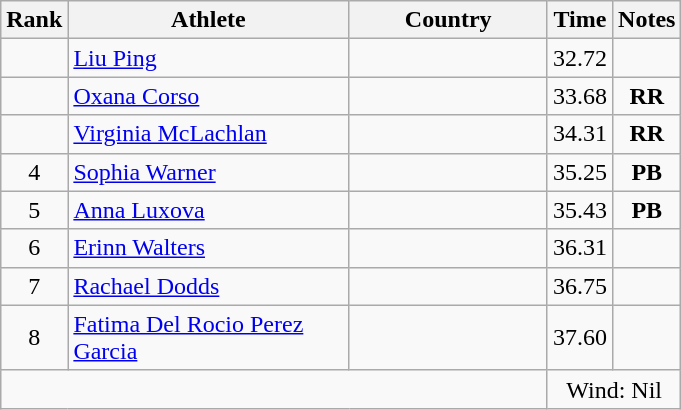<table class="wikitable sortable" style="text-align:center">
<tr>
<th>Rank</th>
<th style="width:180px">Athlete</th>
<th style="width:125px">Country</th>
<th>Time</th>
<th>Notes</th>
</tr>
<tr>
<td></td>
<td style="text-align:left;"><a href='#'>Liu Ping</a></td>
<td style="text-align:left;"></td>
<td>32.72</td>
<td></td>
</tr>
<tr>
<td></td>
<td style="text-align:left;"><a href='#'>Oxana Corso</a></td>
<td style="text-align:left;"></td>
<td>33.68</td>
<td><strong>RR</strong></td>
</tr>
<tr>
<td></td>
<td style="text-align:left;"><a href='#'>Virginia McLachlan</a></td>
<td style="text-align:left;"></td>
<td>34.31</td>
<td><strong>RR</strong></td>
</tr>
<tr>
<td>4</td>
<td style="text-align:left;"><a href='#'>Sophia Warner</a></td>
<td style="text-align:left;"></td>
<td>35.25</td>
<td><strong>PB</strong></td>
</tr>
<tr>
<td>5</td>
<td style="text-align:left;"><a href='#'>Anna Luxova</a></td>
<td style="text-align:left;"></td>
<td>35.43</td>
<td><strong>PB</strong></td>
</tr>
<tr>
<td>6</td>
<td style="text-align:left;"><a href='#'>Erinn Walters</a></td>
<td style="text-align:left;"></td>
<td>36.31</td>
<td></td>
</tr>
<tr>
<td>7</td>
<td style="text-align:left;"><a href='#'>Rachael Dodds</a></td>
<td style="text-align:left;"></td>
<td>36.75</td>
<td></td>
</tr>
<tr>
<td>8</td>
<td style="text-align:left;"><a href='#'>Fatima Del Rocio Perez Garcia</a></td>
<td style="text-align:left;"></td>
<td>37.60</td>
<td></td>
</tr>
<tr class="sortbottom">
<td colspan="3"></td>
<td colspan="2">Wind: Nil</td>
</tr>
</table>
